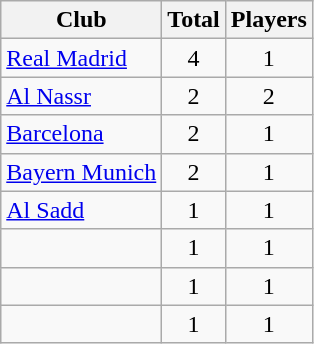<table class="wikitable sortable">
<tr>
<th>Club</th>
<th>Total</th>
<th>Players</th>
</tr>
<tr>
<td> <a href='#'>Real Madrid</a></td>
<td align="center">4</td>
<td align="center">1</td>
</tr>
<tr>
<td> <a href='#'>Al Nassr</a></td>
<td align="center">2</td>
<td align="center">2</td>
</tr>
<tr>
<td> <a href='#'>Barcelona</a></td>
<td align="center">2</td>
<td align="center">1</td>
</tr>
<tr>
<td> <a href='#'>Bayern Munich</a></td>
<td align="center">2</td>
<td align="center">1</td>
</tr>
<tr>
<td> <a href='#'>Al Sadd</a></td>
<td align="center">1</td>
<td align="center">1</td>
</tr>
<tr>
<td></td>
<td align="center">1</td>
<td align="center">1</td>
</tr>
<tr>
<td></td>
<td align="center">1</td>
<td align="center">1</td>
</tr>
<tr>
<td></td>
<td align="center">1</td>
<td align="center">1</td>
</tr>
</table>
